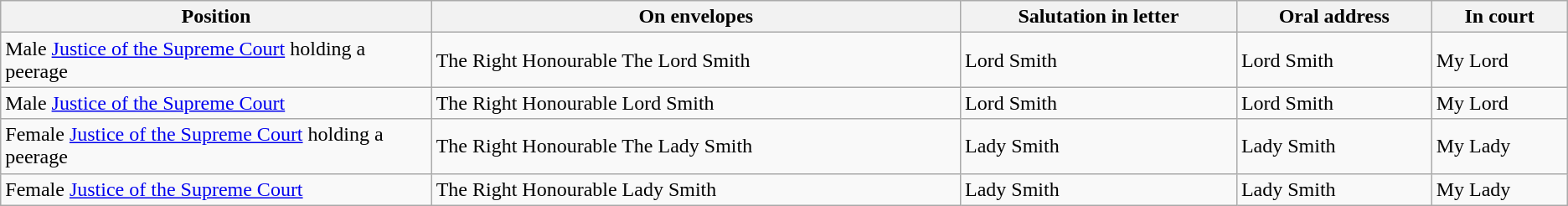<table class="wikitable">
<tr>
<th width=27.5%>Position</th>
<th>On envelopes</th>
<th>Salutation in letter</th>
<th>Oral address</th>
<th>In court</th>
</tr>
<tr>
<td>Male <a href='#'>Justice of the Supreme Court</a> holding a peerage</td>
<td>The Right Honourable The Lord Smith</td>
<td>Lord Smith</td>
<td>Lord Smith</td>
<td>My Lord</td>
</tr>
<tr>
<td>Male <a href='#'>Justice of the Supreme Court</a></td>
<td>The Right Honourable Lord Smith</td>
<td>Lord Smith</td>
<td>Lord Smith</td>
<td>My Lord</td>
</tr>
<tr>
<td>Female <a href='#'>Justice of the Supreme Court</a> holding a peerage</td>
<td>The Right Honourable The Lady Smith</td>
<td>Lady Smith</td>
<td>Lady Smith</td>
<td>My Lady</td>
</tr>
<tr>
<td>Female <a href='#'>Justice of the Supreme Court</a></td>
<td>The Right Honourable Lady Smith</td>
<td>Lady Smith</td>
<td>Lady Smith</td>
<td>My Lady</td>
</tr>
</table>
